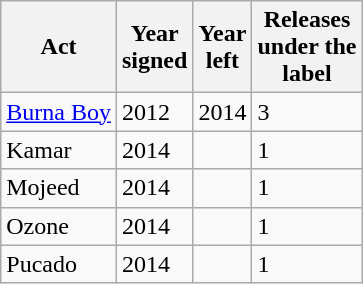<table class="wikitable">
<tr>
<th>Act</th>
<th>Year<br> signed</th>
<th>Year<br> left</th>
<th>Releases<br> under the<br> label</th>
</tr>
<tr>
<td><a href='#'>Burna Boy</a></td>
<td>2012</td>
<td>2014</td>
<td rowspan="1">3</td>
</tr>
<tr>
<td>Kamar</td>
<td>2014</td>
<td></td>
<td>1</td>
</tr>
<tr>
<td>Mojeed</td>
<td>2014</td>
<td></td>
<td>1</td>
</tr>
<tr>
<td>Ozone</td>
<td>2014</td>
<td></td>
<td>1</td>
</tr>
<tr>
<td>Pucado</td>
<td>2014</td>
<td></td>
<td>1</td>
</tr>
</table>
